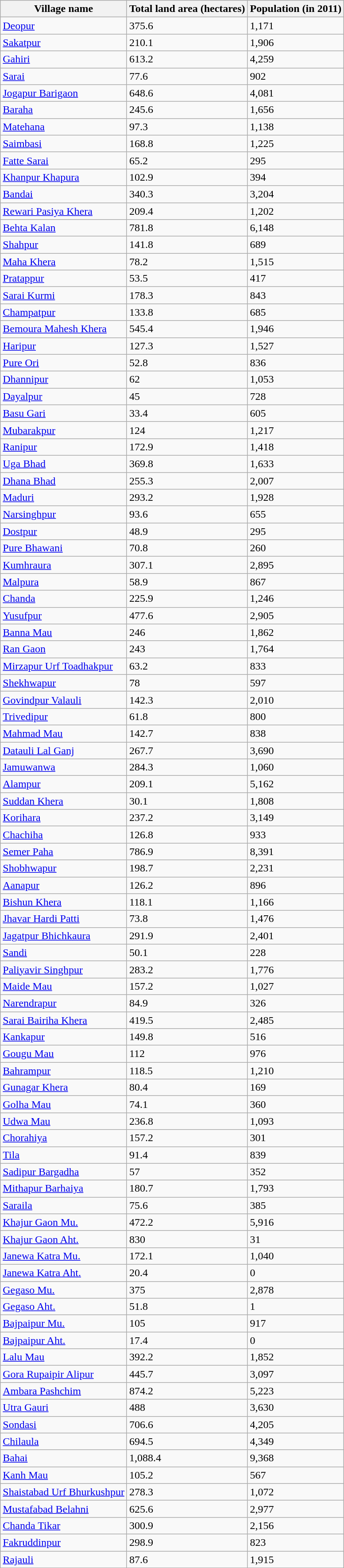<table class="wikitable sortable">
<tr>
<th>Village name</th>
<th>Total land area (hectares)</th>
<th>Population (in 2011)</th>
</tr>
<tr>
<td><a href='#'>Deopur</a></td>
<td>375.6</td>
<td>1,171</td>
</tr>
<tr>
<td><a href='#'>Sakatpur</a></td>
<td>210.1</td>
<td>1,906</td>
</tr>
<tr>
<td><a href='#'>Gahiri</a></td>
<td>613.2</td>
<td>4,259</td>
</tr>
<tr>
<td><a href='#'>Sarai</a></td>
<td>77.6</td>
<td>902</td>
</tr>
<tr>
<td><a href='#'>Jogapur Barigaon</a></td>
<td>648.6</td>
<td>4,081</td>
</tr>
<tr>
<td><a href='#'>Baraha</a></td>
<td>245.6</td>
<td>1,656</td>
</tr>
<tr>
<td><a href='#'>Matehana</a></td>
<td>97.3</td>
<td>1,138</td>
</tr>
<tr>
<td><a href='#'>Saimbasi</a></td>
<td>168.8</td>
<td>1,225</td>
</tr>
<tr>
<td><a href='#'>Fatte Sarai</a></td>
<td>65.2</td>
<td>295</td>
</tr>
<tr>
<td><a href='#'>Khanpur Khapura</a></td>
<td>102.9</td>
<td>394</td>
</tr>
<tr>
<td><a href='#'>Bandai</a></td>
<td>340.3</td>
<td>3,204</td>
</tr>
<tr>
<td><a href='#'>Rewari Pasiya Khera</a></td>
<td>209.4</td>
<td>1,202</td>
</tr>
<tr>
<td><a href='#'>Behta Kalan</a></td>
<td>781.8</td>
<td>6,148</td>
</tr>
<tr>
<td><a href='#'>Shahpur</a></td>
<td>141.8</td>
<td>689</td>
</tr>
<tr>
<td><a href='#'>Maha Khera</a></td>
<td>78.2</td>
<td>1,515</td>
</tr>
<tr>
<td><a href='#'>Pratappur</a></td>
<td>53.5</td>
<td>417</td>
</tr>
<tr>
<td><a href='#'>Sarai Kurmi</a></td>
<td>178.3</td>
<td>843</td>
</tr>
<tr>
<td><a href='#'>Champatpur</a></td>
<td>133.8</td>
<td>685</td>
</tr>
<tr>
<td><a href='#'>Bemoura Mahesh Khera</a></td>
<td>545.4</td>
<td>1,946</td>
</tr>
<tr>
<td><a href='#'>Haripur</a></td>
<td>127.3</td>
<td>1,527</td>
</tr>
<tr>
<td><a href='#'>Pure Ori</a></td>
<td>52.8</td>
<td>836</td>
</tr>
<tr>
<td><a href='#'>Dhannipur</a></td>
<td>62</td>
<td>1,053</td>
</tr>
<tr>
<td><a href='#'>Dayalpur</a></td>
<td>45</td>
<td>728</td>
</tr>
<tr>
<td><a href='#'>Basu Gari</a></td>
<td>33.4</td>
<td>605</td>
</tr>
<tr>
<td><a href='#'>Mubarakpur</a></td>
<td>124</td>
<td>1,217</td>
</tr>
<tr>
<td><a href='#'>Ranipur</a></td>
<td>172.9</td>
<td>1,418</td>
</tr>
<tr>
<td><a href='#'>Uga Bhad</a></td>
<td>369.8</td>
<td>1,633</td>
</tr>
<tr>
<td><a href='#'>Dhana Bhad</a></td>
<td>255.3</td>
<td>2,007</td>
</tr>
<tr>
<td><a href='#'>Maduri</a></td>
<td>293.2</td>
<td>1,928</td>
</tr>
<tr>
<td><a href='#'>Narsinghpur</a></td>
<td>93.6</td>
<td>655</td>
</tr>
<tr>
<td><a href='#'>Dostpur</a></td>
<td>48.9</td>
<td>295</td>
</tr>
<tr>
<td><a href='#'>Pure Bhawani</a></td>
<td>70.8</td>
<td>260</td>
</tr>
<tr>
<td><a href='#'>Kumhraura</a></td>
<td>307.1</td>
<td>2,895</td>
</tr>
<tr>
<td><a href='#'>Malpura</a></td>
<td>58.9</td>
<td>867</td>
</tr>
<tr>
<td><a href='#'>Chanda</a></td>
<td>225.9</td>
<td>1,246</td>
</tr>
<tr>
<td><a href='#'>Yusufpur</a></td>
<td>477.6</td>
<td>2,905</td>
</tr>
<tr>
<td><a href='#'>Banna Mau</a></td>
<td>246</td>
<td>1,862</td>
</tr>
<tr>
<td><a href='#'>Ran Gaon</a></td>
<td>243</td>
<td>1,764</td>
</tr>
<tr>
<td><a href='#'>Mirzapur Urf Toadhakpur</a></td>
<td>63.2</td>
<td>833</td>
</tr>
<tr>
<td><a href='#'>Shekhwapur</a></td>
<td>78</td>
<td>597</td>
</tr>
<tr>
<td><a href='#'>Govindpur Valauli</a></td>
<td>142.3</td>
<td>2,010</td>
</tr>
<tr>
<td><a href='#'>Trivedipur</a></td>
<td>61.8</td>
<td>800</td>
</tr>
<tr>
<td><a href='#'>Mahmad Mau</a></td>
<td>142.7</td>
<td>838</td>
</tr>
<tr>
<td><a href='#'>Datauli Lal Ganj</a></td>
<td>267.7</td>
<td>3,690</td>
</tr>
<tr>
<td><a href='#'>Jamuwanwa</a></td>
<td>284.3</td>
<td>1,060</td>
</tr>
<tr>
<td><a href='#'>Alampur</a></td>
<td>209.1</td>
<td>5,162</td>
</tr>
<tr>
<td><a href='#'>Suddan Khera</a></td>
<td>30.1</td>
<td>1,808</td>
</tr>
<tr>
<td><a href='#'>Korihara</a></td>
<td>237.2</td>
<td>3,149</td>
</tr>
<tr>
<td><a href='#'>Chachiha</a></td>
<td>126.8</td>
<td>933</td>
</tr>
<tr>
<td><a href='#'>Semer Paha</a></td>
<td>786.9</td>
<td>8,391</td>
</tr>
<tr>
<td><a href='#'>Shobhwapur</a></td>
<td>198.7</td>
<td>2,231</td>
</tr>
<tr>
<td><a href='#'>Aanapur</a></td>
<td>126.2</td>
<td>896</td>
</tr>
<tr>
<td><a href='#'>Bishun Khera</a></td>
<td>118.1</td>
<td>1,166</td>
</tr>
<tr>
<td><a href='#'>Jhavar Hardi Patti</a></td>
<td>73.8</td>
<td>1,476</td>
</tr>
<tr>
<td><a href='#'>Jagatpur Bhichkaura</a></td>
<td>291.9</td>
<td>2,401</td>
</tr>
<tr>
<td><a href='#'>Sandi</a></td>
<td>50.1</td>
<td>228</td>
</tr>
<tr>
<td><a href='#'>Paliyavir Singhpur</a></td>
<td>283.2</td>
<td>1,776</td>
</tr>
<tr>
<td><a href='#'>Maide Mau</a></td>
<td>157.2</td>
<td>1,027</td>
</tr>
<tr>
<td><a href='#'>Narendrapur</a></td>
<td>84.9</td>
<td>326</td>
</tr>
<tr>
<td><a href='#'>Sarai Bairiha Khera</a></td>
<td>419.5</td>
<td>2,485</td>
</tr>
<tr>
<td><a href='#'>Kankapur</a></td>
<td>149.8</td>
<td>516</td>
</tr>
<tr>
<td><a href='#'>Gougu Mau</a></td>
<td>112</td>
<td>976</td>
</tr>
<tr>
<td><a href='#'>Bahrampur</a></td>
<td>118.5</td>
<td>1,210</td>
</tr>
<tr>
<td><a href='#'>Gunagar Khera</a></td>
<td>80.4</td>
<td>169</td>
</tr>
<tr>
<td><a href='#'>Golha Mau</a></td>
<td>74.1</td>
<td>360</td>
</tr>
<tr>
<td><a href='#'>Udwa Mau</a></td>
<td>236.8</td>
<td>1,093</td>
</tr>
<tr>
<td><a href='#'>Chorahiya</a></td>
<td>157.2</td>
<td>301</td>
</tr>
<tr>
<td><a href='#'>Tila</a></td>
<td>91.4</td>
<td>839</td>
</tr>
<tr>
<td><a href='#'>Sadipur Bargadha</a></td>
<td>57</td>
<td>352</td>
</tr>
<tr>
<td><a href='#'>Mithapur Barhaiya</a></td>
<td>180.7</td>
<td>1,793</td>
</tr>
<tr>
<td><a href='#'>Saraila</a></td>
<td>75.6</td>
<td>385</td>
</tr>
<tr>
<td><a href='#'>Khajur Gaon Mu.</a></td>
<td>472.2</td>
<td>5,916</td>
</tr>
<tr>
<td><a href='#'>Khajur Gaon Aht.</a></td>
<td>830</td>
<td>31</td>
</tr>
<tr>
<td><a href='#'>Janewa Katra Mu.</a></td>
<td>172.1</td>
<td>1,040</td>
</tr>
<tr>
<td><a href='#'>Janewa Katra Aht.</a></td>
<td>20.4</td>
<td>0</td>
</tr>
<tr>
<td><a href='#'>Gegaso Mu.</a></td>
<td>375</td>
<td>2,878</td>
</tr>
<tr>
<td><a href='#'>Gegaso Aht.</a></td>
<td>51.8</td>
<td>1</td>
</tr>
<tr>
<td><a href='#'>Bajpaipur Mu.</a></td>
<td>105</td>
<td>917</td>
</tr>
<tr>
<td><a href='#'>Bajpaipur Aht.</a></td>
<td>17.4</td>
<td>0</td>
</tr>
<tr>
<td><a href='#'>Lalu Mau</a></td>
<td>392.2</td>
<td>1,852</td>
</tr>
<tr>
<td><a href='#'>Gora Rupaipir Alipur</a></td>
<td>445.7</td>
<td>3,097</td>
</tr>
<tr>
<td><a href='#'>Ambara Pashchim</a></td>
<td>874.2</td>
<td>5,223</td>
</tr>
<tr>
<td><a href='#'>Utra Gauri</a></td>
<td>488</td>
<td>3,630</td>
</tr>
<tr>
<td><a href='#'>Sondasi</a></td>
<td>706.6</td>
<td>4,205</td>
</tr>
<tr>
<td><a href='#'>Chilaula</a></td>
<td>694.5</td>
<td>4,349</td>
</tr>
<tr>
<td><a href='#'>Bahai</a></td>
<td>1,088.4</td>
<td>9,368</td>
</tr>
<tr>
<td><a href='#'>Kanh Mau</a></td>
<td>105.2</td>
<td>567</td>
</tr>
<tr>
<td><a href='#'>Shaistabad Urf Bhurkushpur</a></td>
<td>278.3</td>
<td>1,072</td>
</tr>
<tr>
<td><a href='#'>Mustafabad Belahni</a></td>
<td>625.6</td>
<td>2,977</td>
</tr>
<tr>
<td><a href='#'>Chanda Tikar</a></td>
<td>300.9</td>
<td>2,156</td>
</tr>
<tr>
<td><a href='#'>Fakruddinpur</a></td>
<td>298.9</td>
<td>823</td>
</tr>
<tr>
<td><a href='#'>Rajauli</a></td>
<td>87.6</td>
<td>1,915</td>
</tr>
</table>
